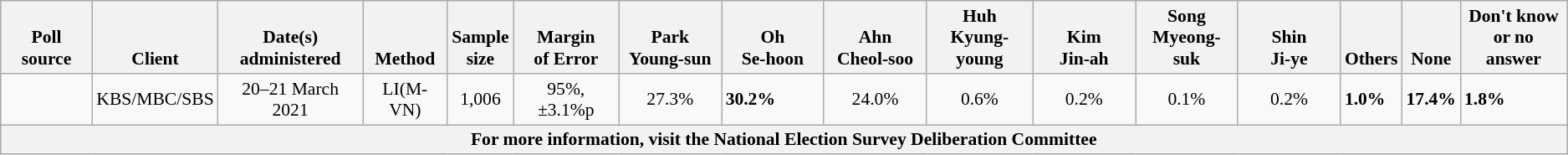<table class="wikitable" style="font-size:90%;">
<tr valign="bottom">
<th>Poll source</th>
<th>Client</th>
<th>Date(s)<br>administered</th>
<th>Method</th>
<th>Sample<br>size</th>
<th>Margin<br>of Error</th>
<th style="width:75px;">Park<br>Young-sun</th>
<th style="width:75px;">Oh<br>Se-hoon</th>
<th style="width:75px;">Ahn<br>Cheol-soo</th>
<th style="width:78px;">Huh<br>Kyung-young</th>
<th style="width:75px;">Kim<br>Jin-ah</th>
<th style="width:75px;">Song<br>Myeong-suk</th>
<th style="width:75px;">Shin<br>Ji-ye</th>
<th>Others</th>
<th>None</th>
<th>Don't know<br>or no answer</th>
</tr>
<tr>
<td></td>
<td>KBS/MBC/SBS</td>
<td align="center">20–21 March 2021</td>
<td align="center">LI(M-VN)</td>
<td align="center">1,006</td>
<td align="center">95%, ±3.1%p</td>
<td align="center">27.3%</td>
<td><strong>30.2%</strong></td>
<td align="center">24.0%</td>
<td align="center">0.6%</td>
<td align="center">0.2%</td>
<td align="center">0.1%</td>
<td align="center">0.2%</td>
<td><strong>1.0%</strong></td>
<td><strong>17.4%</strong></td>
<td><strong>1.8%</strong></td>
</tr>
<tr>
<th colspan="17">For more information, visit the National Election Survey Deliberation Committee</th>
</tr>
</table>
